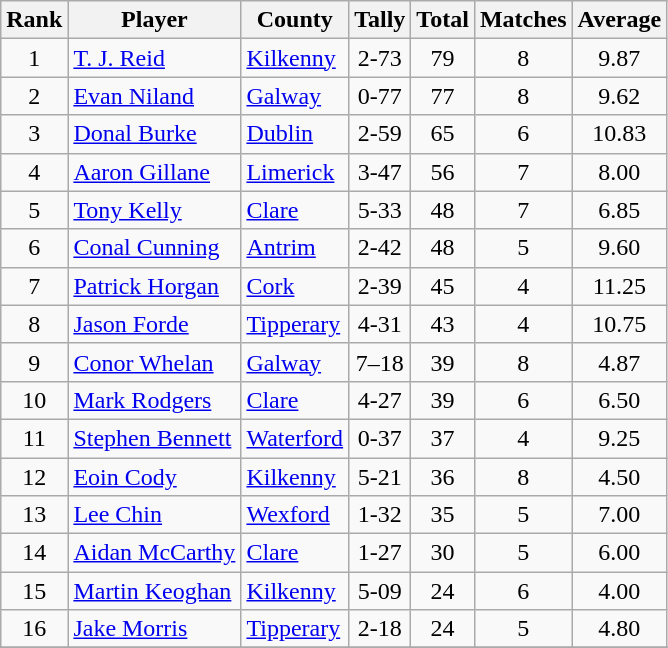<table class="sortable wikitable">
<tr>
<th>Rank</th>
<th>Player</th>
<th>County</th>
<th>Tally</th>
<th>Total</th>
<th>Matches</th>
<th>Average</th>
</tr>
<tr>
<td rowspan="1" align="center">1</td>
<td><a href='#'>T. J. Reid</a></td>
<td> <a href='#'>Kilkenny</a></td>
<td align="center">2-73</td>
<td align="center">79</td>
<td align="center">8</td>
<td align="center">9.87</td>
</tr>
<tr>
<td rowspan="1" align="center">2</td>
<td><a href='#'>Evan Niland</a></td>
<td> <a href='#'>Galway</a></td>
<td align="center">0-77</td>
<td align="center">77</td>
<td align="center">8</td>
<td align="center">9.62</td>
</tr>
<tr>
<td rowspan="1" align="center">3</td>
<td><a href='#'>Donal Burke</a></td>
<td> <a href='#'>Dublin</a></td>
<td align="center">2-59</td>
<td align="center">65</td>
<td align="center">6</td>
<td align="center">10.83</td>
</tr>
<tr>
<td rowspan="1" align="center">4</td>
<td><a href='#'>Aaron Gillane</a></td>
<td> <a href='#'>Limerick</a></td>
<td align="center">3-47</td>
<td align="center">56</td>
<td align="center">7</td>
<td align="center">8.00</td>
</tr>
<tr>
<td rowspan="1" align="center">5</td>
<td><a href='#'>Tony Kelly</a></td>
<td> <a href='#'>Clare</a></td>
<td align="center">5-33</td>
<td align="center">48</td>
<td align="center">7</td>
<td align="center">6.85</td>
</tr>
<tr>
<td rowspan="1" align="center">6</td>
<td><a href='#'>Conal Cunning</a></td>
<td> <a href='#'>Antrim</a></td>
<td align="center">2-42</td>
<td align="center">48</td>
<td align="center">5</td>
<td align="center">9.60</td>
</tr>
<tr>
<td rowspan="1" align="center">7</td>
<td><a href='#'>Patrick Horgan</a></td>
<td> <a href='#'>Cork</a></td>
<td align="center">2-39</td>
<td align="center">45</td>
<td align="center">4</td>
<td align="center">11.25</td>
</tr>
<tr>
<td rowspan="1" align="center">8</td>
<td><a href='#'>Jason Forde</a></td>
<td> <a href='#'>Tipperary</a></td>
<td align="center">4-31</td>
<td align="center">43</td>
<td align="center">4</td>
<td align="center">10.75</td>
</tr>
<tr>
<td rowspan="1" align="center">9</td>
<td><a href='#'>Conor Whelan</a></td>
<td> <a href='#'>Galway</a></td>
<td align="center">7–18</td>
<td align="center">39</td>
<td align="center">8</td>
<td align="center">4.87</td>
</tr>
<tr>
<td rowspan="1" align="center">10</td>
<td><a href='#'>Mark Rodgers</a></td>
<td> <a href='#'>Clare</a></td>
<td align="center">4-27</td>
<td align="center">39</td>
<td align="center">6</td>
<td align="center">6.50</td>
</tr>
<tr>
<td rowspan="1" align="center">11</td>
<td><a href='#'>Stephen Bennett</a></td>
<td> <a href='#'>Waterford</a></td>
<td align="center">0-37</td>
<td align="center">37</td>
<td align="center">4</td>
<td align="center">9.25</td>
</tr>
<tr>
<td rowspan="1" align="center">12</td>
<td><a href='#'>Eoin Cody</a></td>
<td> <a href='#'>Kilkenny</a></td>
<td align="center">5-21</td>
<td align="center">36</td>
<td align="center">8</td>
<td align="center">4.50</td>
</tr>
<tr>
<td rowspan="1" align="center">13</td>
<td><a href='#'>Lee Chin</a></td>
<td> <a href='#'>Wexford</a></td>
<td align="center">1-32</td>
<td align="center">35</td>
<td align="center">5</td>
<td align="center">7.00</td>
</tr>
<tr>
<td rowspan="1" align="center">14</td>
<td><a href='#'>Aidan McCarthy</a></td>
<td> <a href='#'>Clare</a></td>
<td align="center">1-27</td>
<td align="center">30</td>
<td align="center">5</td>
<td align="center">6.00</td>
</tr>
<tr>
<td rowspan="1" align="center">15</td>
<td><a href='#'>Martin Keoghan</a></td>
<td> <a href='#'>Kilkenny</a></td>
<td align="center">5-09</td>
<td align="center">24</td>
<td align="center">6</td>
<td align="center">4.00</td>
</tr>
<tr>
<td rowspan="1" align="center">16</td>
<td><a href='#'>Jake Morris</a></td>
<td> <a href='#'>Tipperary</a></td>
<td align="center">2-18</td>
<td align="center">24</td>
<td align="center">5</td>
<td align="center">4.80</td>
</tr>
<tr>
</tr>
</table>
